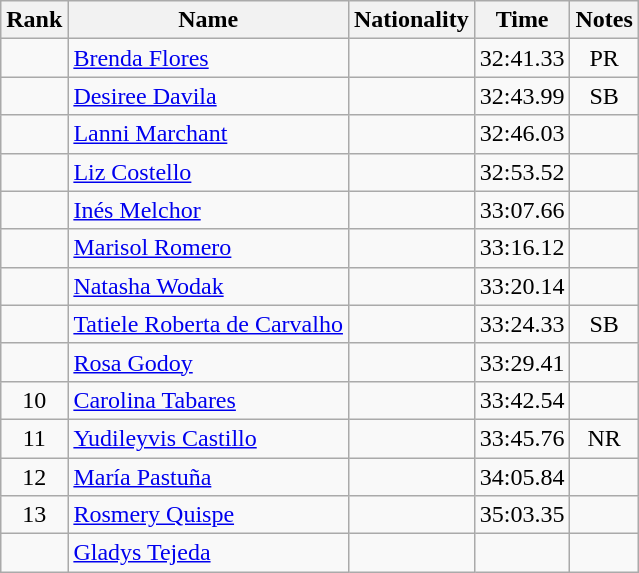<table class="wikitable sortable" style="text-align:center">
<tr>
<th>Rank</th>
<th>Name</th>
<th>Nationality</th>
<th>Time</th>
<th>Notes</th>
</tr>
<tr>
<td></td>
<td align=left><a href='#'>Brenda Flores</a></td>
<td align=left></td>
<td>32:41.33</td>
<td>PR</td>
</tr>
<tr>
<td></td>
<td align=left><a href='#'>Desiree Davila</a></td>
<td align=left></td>
<td>32:43.99</td>
<td>SB</td>
</tr>
<tr>
<td></td>
<td align=left><a href='#'>Lanni Marchant</a></td>
<td align=left></td>
<td>32:46.03</td>
<td></td>
</tr>
<tr>
<td></td>
<td align=left><a href='#'>Liz Costello</a></td>
<td align=left></td>
<td>32:53.52</td>
<td></td>
</tr>
<tr>
<td></td>
<td align=left><a href='#'>Inés Melchor</a></td>
<td align=left></td>
<td>33:07.66</td>
<td></td>
</tr>
<tr>
<td></td>
<td align=left><a href='#'>Marisol Romero</a></td>
<td align=left></td>
<td>33:16.12</td>
<td></td>
</tr>
<tr>
<td></td>
<td align=left><a href='#'>Natasha Wodak</a></td>
<td align=left></td>
<td>33:20.14</td>
<td></td>
</tr>
<tr>
<td></td>
<td align=left><a href='#'>Tatiele Roberta de Carvalho</a></td>
<td align=left></td>
<td>33:24.33</td>
<td>SB</td>
</tr>
<tr>
<td></td>
<td align=left><a href='#'>Rosa Godoy</a></td>
<td align=left></td>
<td>33:29.41</td>
<td></td>
</tr>
<tr>
<td>10</td>
<td align=left><a href='#'>Carolina Tabares</a></td>
<td align=left></td>
<td>33:42.54</td>
<td></td>
</tr>
<tr>
<td>11</td>
<td align=left><a href='#'>Yudileyvis Castillo</a></td>
<td align=left></td>
<td>33:45.76</td>
<td>NR</td>
</tr>
<tr>
<td>12</td>
<td align=left><a href='#'>María Pastuña</a></td>
<td align=left></td>
<td>34:05.84</td>
<td></td>
</tr>
<tr>
<td>13</td>
<td align=left><a href='#'>Rosmery Quispe</a></td>
<td align=left></td>
<td>35:03.35</td>
<td></td>
</tr>
<tr>
<td></td>
<td align=left><a href='#'>Gladys Tejeda</a></td>
<td align=left></td>
<td></td>
<td></td>
</tr>
</table>
